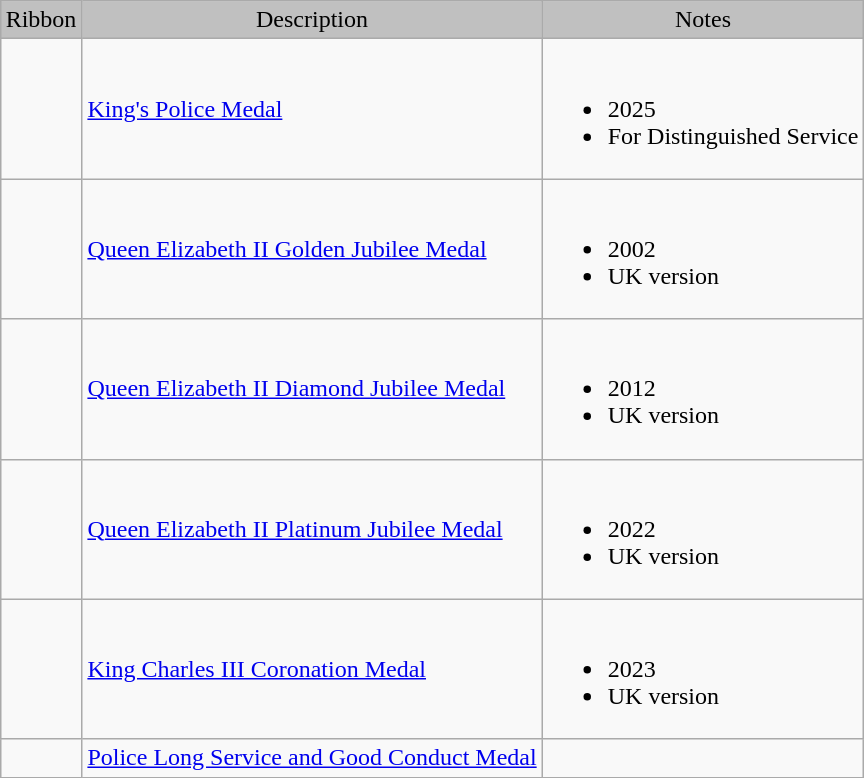<table class="wikitable" style="margin:1em auto;">
<tr style="background:silver;" align="center">
<td>Ribbon</td>
<td>Description</td>
<td>Notes</td>
</tr>
<tr>
<td></td>
<td><a href='#'>King's Police Medal</a></td>
<td><br><ul><li>2025</li><li>For Distinguished Service</li></ul></td>
</tr>
<tr>
<td></td>
<td><a href='#'>Queen Elizabeth II Golden Jubilee Medal</a></td>
<td><br><ul><li>2002</li><li>UK version</li></ul></td>
</tr>
<tr>
<td></td>
<td><a href='#'>Queen Elizabeth II Diamond Jubilee Medal</a></td>
<td><br><ul><li>2012</li><li>UK version</li></ul></td>
</tr>
<tr>
<td></td>
<td><a href='#'>Queen Elizabeth II Platinum Jubilee Medal</a></td>
<td><br><ul><li>2022</li><li>UK version</li></ul></td>
</tr>
<tr>
<td></td>
<td><a href='#'>King Charles III Coronation Medal</a></td>
<td><br><ul><li>2023</li><li>UK version</li></ul></td>
</tr>
<tr>
<td></td>
<td><a href='#'>Police Long Service and Good Conduct Medal</a></td>
<td></td>
</tr>
<tr>
</tr>
</table>
